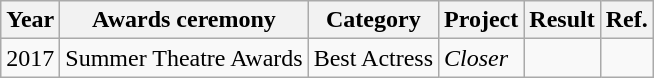<table class="wikitable">
<tr>
<th>Year</th>
<th>Awards ceremony</th>
<th>Category</th>
<th>Project</th>
<th>Result</th>
<th>Ref.</th>
</tr>
<tr>
<td>2017</td>
<td>Summer Theatre Awards</td>
<td>Best Actress</td>
<td><em>Closer</em></td>
<td></td>
<td style="text-align: center;"></td>
</tr>
</table>
